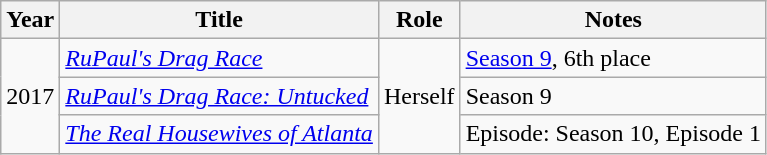<table class="wikitable plainrowheaders" style="text-align:left;">
<tr>
<th>Year</th>
<th>Title</th>
<th>Role</th>
<th>Notes</th>
</tr>
<tr>
<td rowspan="3">2017</td>
<td><em><a href='#'>RuPaul's Drag Race</a></em></td>
<td rowspan="3">Herself</td>
<td><a href='#'>Season 9</a>, 6th place</td>
</tr>
<tr>
<td><em><a href='#'>RuPaul's Drag Race: Untucked</a></em></td>
<td>Season 9</td>
</tr>
<tr>
<td><em><a href='#'>The Real Housewives of Atlanta</a></em></td>
<td>Episode: Season 10, Episode 1</td>
</tr>
</table>
